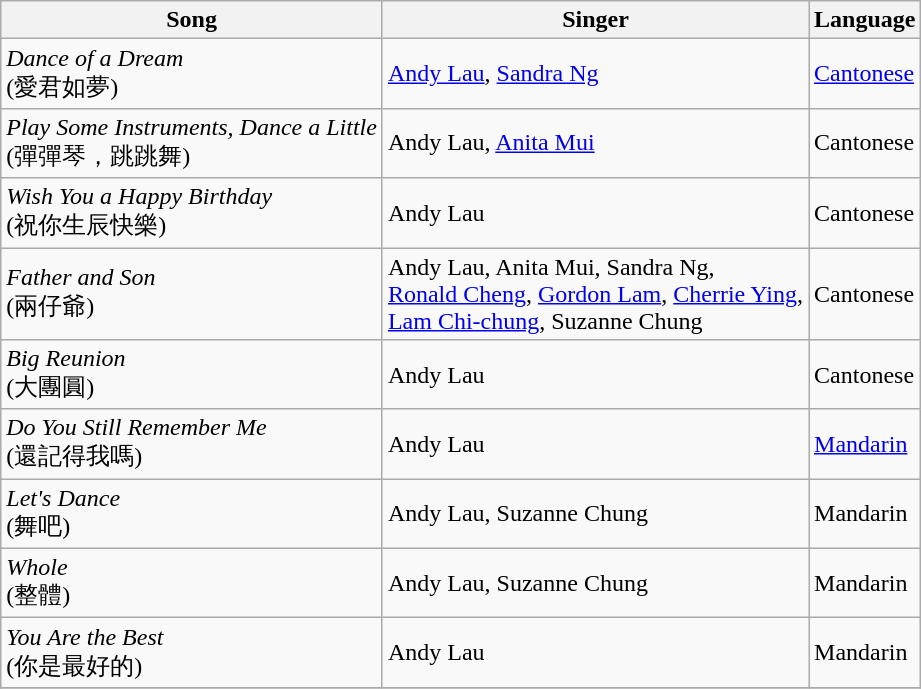<table class="wikitable">
<tr>
<th>Song</th>
<th>Singer</th>
<th>Language</th>
</tr>
<tr>
<td><em>Dance of a Dream</em><br>(愛君如夢)</td>
<td><a href='#'>Andy Lau</a>, <a href='#'>Sandra Ng</a></td>
<td><a href='#'>Cantonese</a></td>
</tr>
<tr>
<td><em>Play Some Instruments, Dance a Little</em><br>(彈彈琴，跳跳舞)</td>
<td>Andy Lau, <a href='#'>Anita Mui</a></td>
<td>Cantonese</td>
</tr>
<tr>
<td><em>Wish You a Happy Birthday</em><br>(祝你生辰快樂)</td>
<td>Andy Lau</td>
<td>Cantonese</td>
</tr>
<tr>
<td><em>Father and Son</em><br>(兩仔爺)</td>
<td>Andy Lau, Anita Mui, Sandra Ng,<br><a href='#'>Ronald Cheng</a>, <a href='#'>Gordon Lam</a>, <a href='#'>Cherrie Ying</a>,<br><a href='#'>Lam Chi-chung</a>, Suzanne Chung</td>
<td>Cantonese</td>
</tr>
<tr>
<td><em>Big Reunion</em><br>(大團圓)</td>
<td>Andy Lau</td>
<td>Cantonese</td>
</tr>
<tr>
<td><em>Do You Still Remember Me</em><br>(還記得我嗎)</td>
<td>Andy Lau</td>
<td><a href='#'>Mandarin</a></td>
</tr>
<tr>
<td><em>Let's Dance</em><br>(舞吧)</td>
<td>Andy Lau, Suzanne Chung</td>
<td>Mandarin</td>
</tr>
<tr>
<td><em>Whole</em><br>(整體)</td>
<td>Andy Lau, Suzanne Chung</td>
<td>Mandarin</td>
</tr>
<tr>
<td><em>You Are the Best</em><br>(你是最好的)</td>
<td>Andy Lau</td>
<td>Mandarin</td>
</tr>
<tr>
</tr>
</table>
